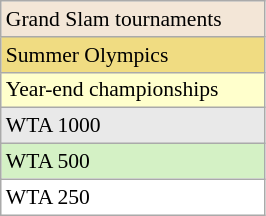<table class="wikitable nowrap" style=font-size:90%;width:14%>
<tr style="background:#F3E6D7;">
<td>Grand Slam tournaments</td>
</tr>
<tr style="background:#f0dc82;">
<td>Summer Olympics</td>
</tr>
<tr style="background:#ffc;">
<td>Year-end championships</td>
</tr>
<tr style="background:#e9e9e9;">
<td>WTA 1000</td>
</tr>
<tr style="background:#D4F1C5;">
<td>WTA 500</td>
</tr>
<tr style="background:#fff;">
<td>WTA 250</td>
</tr>
</table>
